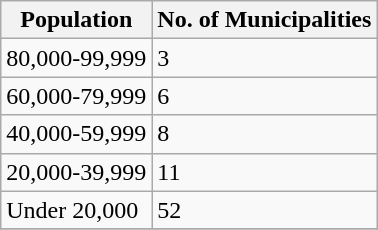<table class="wikitable sortable">
<tr>
<th>Population</th>
<th>No. of Municipalities</th>
</tr>
<tr>
<td>80,000-99,999</td>
<td>3</td>
</tr>
<tr>
<td>60,000-79,999</td>
<td>6</td>
</tr>
<tr>
<td>40,000-59,999</td>
<td>8</td>
</tr>
<tr>
<td>20,000-39,999</td>
<td>11</td>
</tr>
<tr>
<td>Under 20,000</td>
<td>52</td>
</tr>
<tr>
</tr>
</table>
